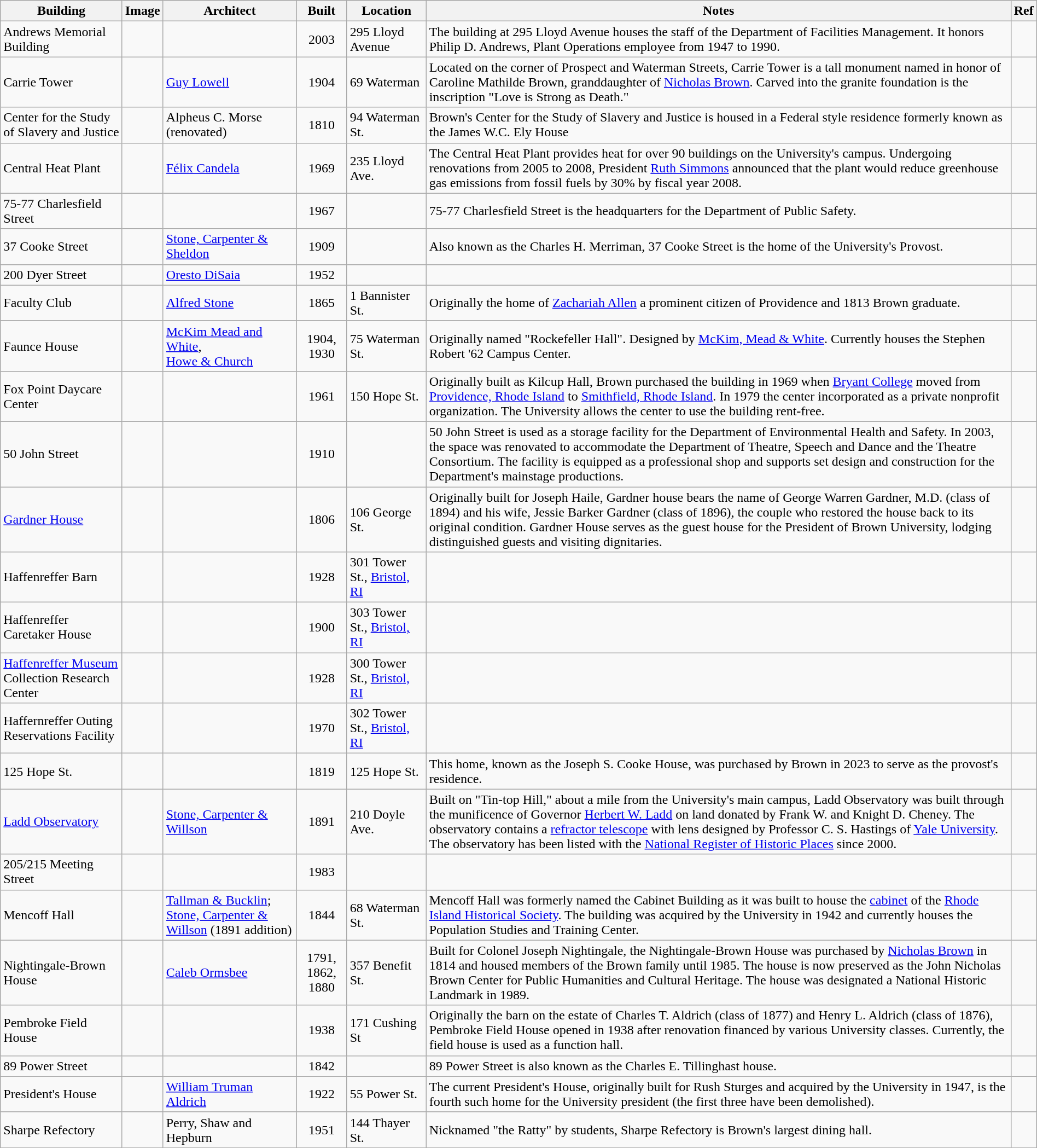<table class="wikitable sortable" style="width:100%">
<tr>
<th>Building</th>
<th class="unsortable">Image</th>
<th>Architect</th>
<th>Built</th>
<th>Location</th>
<th class="unsortable">Notes</th>
<th class="unsortable">Ref</th>
</tr>
<tr>
<td>Andrews Memorial Building</td>
<td align="center"></td>
<td></td>
<td align="center">2003</td>
<td>295 Lloyd Avenue</td>
<td>The  building at 295 Lloyd Avenue houses the staff of the Department of Facilities Management. It honors Philip D. Andrews, Plant Operations employee from 1947 to 1990.</td>
<td align="center"></td>
</tr>
<tr>
<td>Carrie Tower</td>
<td align="center"></td>
<td><a href='#'>Guy Lowell</a></td>
<td align="center">1904</td>
<td>69 Waterman</td>
<td>Located on the corner of Prospect and Waterman Streets, Carrie Tower is a  tall monument named in honor of Caroline Mathilde Brown, granddaughter of <a href='#'>Nicholas Brown</a>. Carved into the granite foundation is the inscription "Love is Strong as Death."</td>
<td align="center"></td>
</tr>
<tr>
<td>Center for the Study of Slavery and Justice</td>
<td></td>
<td>Alpheus C. Morse (renovated)</td>
<td align="center">1810</td>
<td>94 Waterman St.</td>
<td>Brown's Center for the Study of Slavery and Justice is housed in a Federal style residence formerly known as the James W.C. Ely House</td>
<td></td>
</tr>
<tr>
<td>Central Heat Plant</td>
<td align="center"></td>
<td><a href='#'>Félix Candela</a></td>
<td align="center">1969</td>
<td>235 Lloyd Ave.</td>
<td>The Central Heat Plant provides heat for over 90 buildings on the University's campus. Undergoing renovations from 2005 to 2008, President <a href='#'>Ruth Simmons</a> announced that the plant would reduce greenhouse gas emissions from fossil fuels by 30% by fiscal year 2008.</td>
<td align="center"></td>
</tr>
<tr>
<td>75-77 Charlesfield Street</td>
<td align="center"></td>
<td></td>
<td align="center">1967</td>
<td></td>
<td>75-77 Charlesfield Street is the headquarters for the Department of Public Safety.</td>
<td align="center"></td>
</tr>
<tr>
<td>37 Cooke Street</td>
<td align="center"></td>
<td><a href='#'>Stone, Carpenter & Sheldon</a></td>
<td align="center">1909</td>
<td></td>
<td>Also known as the Charles H. Merriman, 37 Cooke Street is the home of the University's Provost.</td>
<td align="center"></td>
</tr>
<tr>
<td>200 Dyer Street</td>
<td align="center"></td>
<td><a href='#'>Oresto DiSaia</a></td>
<td align="center">1952</td>
<td></td>
<td></td>
<td></td>
</tr>
<tr>
<td>Faculty Club</td>
<td align="center"></td>
<td><a href='#'>Alfred Stone</a></td>
<td align="center">1865</td>
<td>1 Bannister St.</td>
<td>Originally the home of <a href='#'>Zachariah Allen</a> a prominent citizen of Providence and 1813 Brown graduate.</td>
<td align="center"></td>
</tr>
<tr>
<td>Faunce House</td>
<td align="center"></td>
<td><a href='#'>McKim Mead and White</a>,<br><a href='#'>Howe & Church</a></td>
<td align="center">1904,  1930</td>
<td>75 Waterman St.</td>
<td>Originally named "Rockefeller Hall". Designed by <a href='#'>McKim, Mead & White</a>. Currently houses the Stephen Robert '62 Campus Center.</td>
<td align="center"></td>
</tr>
<tr>
<td>Fox Point Daycare Center</td>
<td align="center"></td>
<td></td>
<td align="center">1961</td>
<td>150 Hope St.</td>
<td>Originally built as Kilcup Hall, Brown purchased the building in 1969 when <a href='#'>Bryant College</a> moved from <a href='#'>Providence, Rhode Island</a> to <a href='#'>Smithfield, Rhode Island</a>. In 1979 the center incorporated as a private nonprofit organization. The University allows the center to use the building rent-free.</td>
<td align="center"></td>
</tr>
<tr>
<td>50 John Street</td>
<td align="center"></td>
<td></td>
<td align="center">1910</td>
<td></td>
<td>50 John Street is used as a storage facility for the Department of Environmental Health and Safety. In 2003, the space was renovated to accommodate the Department of Theatre, Speech and Dance and the Theatre Consortium. The facility is equipped as a professional shop and supports set design and construction for the Department's mainstage productions.</td>
<td align="center"></td>
</tr>
<tr>
<td><a href='#'>Gardner House</a></td>
<td align="center"></td>
<td></td>
<td align="center">1806</td>
<td>106 George St.</td>
<td>Originally built for Joseph Haile, Gardner house bears the name of George Warren Gardner, M.D. (class of 1894) and his wife, Jessie Barker Gardner (class of 1896), the couple who restored the house back to its original condition. Gardner House serves as the guest house for the President of Brown University, lodging distinguished guests and visiting dignitaries.</td>
<td align="center"></td>
</tr>
<tr>
<td>Haffenreffer Barn</td>
<td align="center"></td>
<td></td>
<td align="center">1928</td>
<td>301 Tower St., <a href='#'>Bristol, RI</a></td>
<td></td>
<td></td>
</tr>
<tr>
<td>Haffenreffer Caretaker House</td>
<td align="center"></td>
<td></td>
<td align="center">1900</td>
<td>303 Tower St., <a href='#'>Bristol, RI</a></td>
<td></td>
<td></td>
</tr>
<tr>
<td><a href='#'>Haffenreffer Museum</a> Collection Research Center</td>
<td align="center"></td>
<td></td>
<td align="center">1928</td>
<td>300 Tower St., <a href='#'>Bristol, RI</a></td>
<td></td>
<td></td>
</tr>
<tr>
<td>Haffernreffer Outing Reservations Facility</td>
<td align="center"></td>
<td></td>
<td align="center">1970</td>
<td>302 Tower St., <a href='#'>Bristol, RI</a></td>
<td></td>
<td></td>
</tr>
<tr>
<td>125 Hope St.</td>
<td align="center"></td>
<td></td>
<td align="center">1819</td>
<td>125 Hope St.</td>
<td>This home, known as the Joseph S. Cooke House, was purchased by Brown in 2023 to serve as the provost's residence.</td>
<td></td>
</tr>
<tr>
<td><a href='#'>Ladd Observatory</a></td>
<td align="center"></td>
<td><a href='#'>Stone, Carpenter & Willson</a></td>
<td align="center">1891</td>
<td>210 Doyle Ave.</td>
<td>Built on "Tin-top Hill," about a mile from the University's main campus, Ladd Observatory was built through the munificence of Governor <a href='#'>Herbert W. Ladd</a> on land donated by Frank W. and Knight D. Cheney. The observatory contains a <a href='#'>refractor telescope</a> with lens designed by Professor C. S. Hastings of <a href='#'>Yale University</a>. The observatory has been listed with the <a href='#'>National Register of Historic Places</a> since 2000.</td>
<td align="center"></td>
</tr>
<tr>
<td>205/215 Meeting Street</td>
<td align="center"></td>
<td></td>
<td align="center">1983</td>
<td></td>
<td></td>
<td></td>
</tr>
<tr>
<td>Mencoff Hall</td>
<td align="center"></td>
<td><a href='#'>Tallman & Bucklin</a>; <a href='#'>Stone, Carpenter & Willson</a> (1891 addition)</td>
<td align="center">1844</td>
<td>68 Waterman St.</td>
<td>Mencoff Hall was formerly named the Cabinet Building as it was built to house the <a href='#'>cabinet</a> of the <a href='#'>Rhode Island Historical Society</a>. The building was acquired by the University in 1942 and currently houses the Population Studies and Training Center.</td>
<td align="center"></td>
</tr>
<tr>
<td>Nightingale-Brown House</td>
<td align="center"></td>
<td><a href='#'>Caleb Ormsbee</a></td>
<td align="center">1791, 1862, 1880</td>
<td>357 Benefit St.</td>
<td>Built for Colonel Joseph Nightingale, the Nightingale-Brown House was purchased by <a href='#'>Nicholas Brown</a> in 1814 and housed members of the Brown family until 1985. The house is now preserved as the John Nicholas Brown Center for Public Humanities and Cultural Heritage. The house was designated a National Historic Landmark in 1989.</td>
<td align="center"></td>
</tr>
<tr>
<td>Pembroke Field House</td>
<td align="center"></td>
<td></td>
<td align="center">1938</td>
<td>171 Cushing St</td>
<td>Originally the barn on the estate of Charles T. Aldrich (class of 1877) and Henry L. Aldrich (class of 1876), Pembroke Field House opened in 1938 after renovation financed by various University classes. Currently, the field house is used as a function hall.</td>
<td align="center"></td>
</tr>
<tr>
<td>89 Power Street</td>
<td align="center"></td>
<td></td>
<td align="center">1842</td>
<td></td>
<td>89 Power Street is also known as the Charles E. Tillinghast house.</td>
<td align="center"></td>
</tr>
<tr>
<td>President's House</td>
<td align="center"></td>
<td><a href='#'>William Truman Aldrich</a></td>
<td align="center">1922</td>
<td>55 Power St.</td>
<td>The current President's House, originally built for Rush Sturges and acquired by the University in 1947, is the fourth such home for the University president (the first three have been demolished).</td>
<td align="center"></td>
</tr>
<tr>
<td>Sharpe Refectory</td>
<td align="center"></td>
<td>Perry, Shaw and Hepburn</td>
<td align="center">1951</td>
<td>144 Thayer St.</td>
<td>Nicknamed "the Ratty" by students, Sharpe Refectory is Brown's largest dining hall.</td>
<td align="center"></td>
</tr>
</table>
